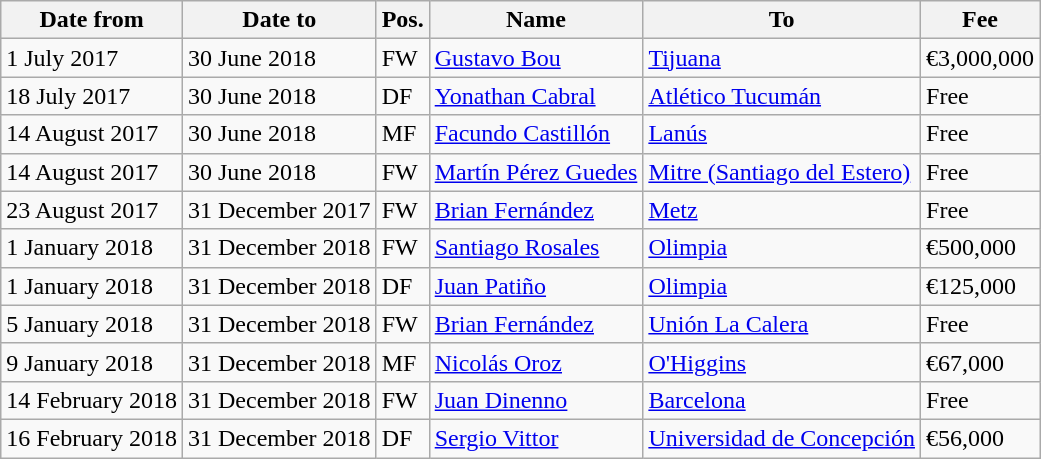<table class="wikitable">
<tr>
<th>Date from</th>
<th>Date to</th>
<th>Pos.</th>
<th>Name</th>
<th>To</th>
<th>Fee</th>
</tr>
<tr>
<td>1 July 2017</td>
<td>30 June 2018</td>
<td>FW</td>
<td> <a href='#'>Gustavo Bou</a></td>
<td> <a href='#'>Tijuana</a></td>
<td>€3,000,000</td>
</tr>
<tr>
<td>18 July 2017</td>
<td>30 June 2018</td>
<td>DF</td>
<td> <a href='#'>Yonathan Cabral</a></td>
<td> <a href='#'>Atlético Tucumán</a></td>
<td>Free</td>
</tr>
<tr>
<td>14 August 2017</td>
<td>30 June 2018</td>
<td>MF</td>
<td> <a href='#'>Facundo Castillón</a></td>
<td> <a href='#'>Lanús</a></td>
<td>Free</td>
</tr>
<tr>
<td>14 August 2017</td>
<td>30 June 2018</td>
<td>FW</td>
<td> <a href='#'>Martín Pérez Guedes</a></td>
<td> <a href='#'>Mitre (Santiago del Estero)</a></td>
<td>Free</td>
</tr>
<tr>
<td>23 August 2017</td>
<td>31 December 2017</td>
<td>FW</td>
<td> <a href='#'>Brian Fernández</a></td>
<td> <a href='#'>Metz</a></td>
<td>Free</td>
</tr>
<tr>
<td>1 January 2018</td>
<td>31 December 2018</td>
<td>FW</td>
<td> <a href='#'>Santiago Rosales</a></td>
<td> <a href='#'>Olimpia</a></td>
<td>€500,000</td>
</tr>
<tr>
<td>1 January 2018</td>
<td>31 December 2018</td>
<td>DF</td>
<td> <a href='#'>Juan Patiño</a></td>
<td> <a href='#'>Olimpia</a></td>
<td>€125,000</td>
</tr>
<tr>
<td>5 January 2018</td>
<td>31 December 2018</td>
<td>FW</td>
<td> <a href='#'>Brian Fernández</a></td>
<td> <a href='#'>Unión La Calera</a></td>
<td>Free</td>
</tr>
<tr>
<td>9 January 2018</td>
<td>31 December 2018</td>
<td>MF</td>
<td> <a href='#'>Nicolás Oroz</a></td>
<td> <a href='#'>O'Higgins</a></td>
<td>€67,000</td>
</tr>
<tr>
<td>14 February 2018</td>
<td>31 December 2018</td>
<td>FW</td>
<td> <a href='#'>Juan Dinenno</a></td>
<td> <a href='#'>Barcelona</a></td>
<td>Free</td>
</tr>
<tr>
<td>16 February 2018</td>
<td>31 December 2018</td>
<td>DF</td>
<td> <a href='#'>Sergio Vittor</a></td>
<td> <a href='#'>Universidad de Concepción</a></td>
<td>€56,000</td>
</tr>
</table>
